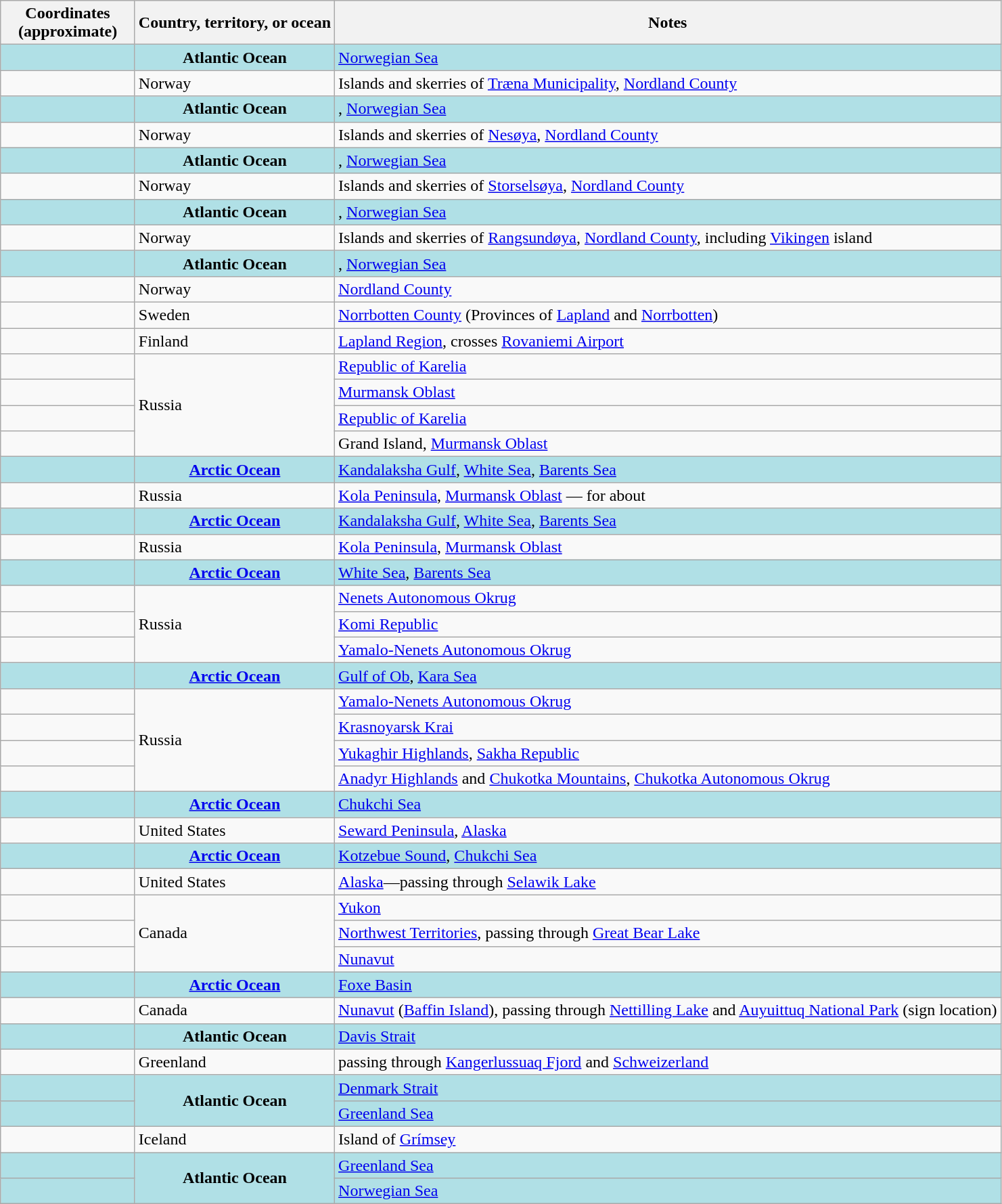<table cellspacing=0 cellpadding=0>
<tr valign=top>
<td><br><table class="wikitable plainrowheaders">
<tr>
<th scope="col" style="width:125px;">Coordinates<br>(approximate)</th>
<th scope="col">Country, territory, or ocean</th>
<th scope="col">Notes</th>
</tr>
<tr>
<td style="background:#b0e0e6;"></td>
<th scope="row" style="background:#b0e0e6;">Atlantic Ocean</th>
<td style="background:#b0e0e6;"><a href='#'>Norwegian Sea</a></td>
</tr>
<tr>
<td></td>
<td scope="row">Norway</td>
<td>Islands and skerries of <a href='#'>Træna Municipality</a>, <a href='#'>Nordland County</a></td>
</tr>
<tr>
<td style="background:#b0e0e6;"></td>
<th scope="row" style="background:#b0e0e6;">Atlantic Ocean</th>
<td style="background:#b0e0e6;">, <a href='#'>Norwegian Sea</a></td>
</tr>
<tr>
<td></td>
<td scope="row">Norway</td>
<td>Islands and skerries of <a href='#'>Nesøya</a>, <a href='#'>Nordland County</a></td>
</tr>
<tr>
<td style="background:#b0e0e6;"></td>
<th scope="row" style="background:#b0e0e6;">Atlantic Ocean</th>
<td style="background:#b0e0e6;">, <a href='#'>Norwegian Sea</a></td>
</tr>
<tr>
<td></td>
<td scope="row">Norway</td>
<td>Islands and skerries of <a href='#'>Storselsøya</a>, <a href='#'>Nordland County</a></td>
</tr>
<tr>
<td style="background:#b0e0e6;"></td>
<th scope="row" style="background:#b0e0e6;">Atlantic Ocean</th>
<td style="background:#b0e0e6;">, <a href='#'>Norwegian Sea</a></td>
</tr>
<tr>
<td></td>
<td scope="row">Norway</td>
<td>Islands and skerries of <a href='#'>Rangsundøya</a>, <a href='#'>Nordland County</a>, including <a href='#'>Vikingen</a> island</td>
</tr>
<tr>
<td style="background:#b0e0e6;"></td>
<th scope="row" style="background:#b0e0e6;">Atlantic Ocean</th>
<td style="background:#b0e0e6;">, <a href='#'>Norwegian Sea</a></td>
</tr>
<tr>
<td></td>
<td scope="row">Norway</td>
<td><a href='#'>Nordland County</a></td>
</tr>
<tr>
<td></td>
<td scope="row">Sweden</td>
<td><a href='#'>Norrbotten County</a> (Provinces of <a href='#'>Lapland</a> and <a href='#'>Norrbotten</a>)</td>
</tr>
<tr>
<td></td>
<td scope="row">Finland</td>
<td><a href='#'>Lapland Region</a>, crosses <a href='#'>Rovaniemi Airport</a></td>
</tr>
<tr>
<td></td>
<td scope="row" rowspan="4">Russia</td>
<td><a href='#'>Republic of Karelia</a></td>
</tr>
<tr>
<td></td>
<td><a href='#'>Murmansk Oblast</a></td>
</tr>
<tr>
<td></td>
<td><a href='#'>Republic of Karelia</a></td>
</tr>
<tr>
<td></td>
<td>Grand Island, <a href='#'>Murmansk Oblast</a></td>
</tr>
<tr>
<td style="background:#b0e0e6;"></td>
<th scope="row" style="background:#b0e0e6;"><a href='#'>Arctic Ocean</a></th>
<td style="background:#b0e0e6;"><a href='#'>Kandalaksha Gulf</a>, <a href='#'>White Sea</a>, <a href='#'>Barents Sea</a></td>
</tr>
<tr>
<td></td>
<td scope="row">Russia</td>
<td><a href='#'>Kola Peninsula</a>, <a href='#'>Murmansk Oblast</a> — for about </td>
</tr>
<tr>
<td style="background:#b0e0e6;"></td>
<th scope="row" style="background:#b0e0e6;"><a href='#'>Arctic Ocean</a></th>
<td style="background:#b0e0e6;"><a href='#'>Kandalaksha Gulf</a>, <a href='#'>White Sea</a>, <a href='#'>Barents Sea</a></td>
</tr>
<tr>
<td></td>
<td scope="row">Russia</td>
<td><a href='#'>Kola Peninsula</a>, <a href='#'>Murmansk Oblast</a></td>
</tr>
<tr>
<td style="background:#b0e0e6;"></td>
<th scope="row" style="background:#b0e0e6;"><a href='#'>Arctic Ocean</a></th>
<td style="background:#b0e0e6;"><a href='#'>White Sea</a>, <a href='#'>Barents Sea</a></td>
</tr>
<tr>
<td></td>
<td scope="row" rowspan="3">Russia</td>
<td><a href='#'>Nenets Autonomous Okrug</a></td>
</tr>
<tr>
<td></td>
<td><a href='#'>Komi Republic</a></td>
</tr>
<tr>
<td></td>
<td><a href='#'>Yamalo-Nenets Autonomous Okrug</a></td>
</tr>
<tr>
<td style="background:#b0e0e6;"></td>
<th scope="row" style="background:#b0e0e6;"><a href='#'>Arctic Ocean</a></th>
<td style="background:#b0e0e6;"><a href='#'>Gulf of Ob</a>, <a href='#'>Kara Sea</a></td>
</tr>
<tr>
<td></td>
<td scope="row" rowspan="4">Russia</td>
<td><a href='#'>Yamalo-Nenets Autonomous Okrug</a></td>
</tr>
<tr>
<td></td>
<td><a href='#'>Krasnoyarsk Krai</a></td>
</tr>
<tr>
<td></td>
<td><a href='#'>Yukaghir Highlands</a>, <a href='#'>Sakha Republic</a></td>
</tr>
<tr>
<td></td>
<td><a href='#'>Anadyr Highlands</a> and <a href='#'>Chukotka Mountains</a>, <a href='#'>Chukotka Autonomous Okrug</a></td>
</tr>
<tr>
<td style="background:#b0e0e6;"></td>
<th scope="row" style="background:#b0e0e6;"><a href='#'>Arctic Ocean</a></th>
<td style="background:#b0e0e6;"><a href='#'>Chukchi Sea</a></td>
</tr>
<tr>
<td></td>
<td scope="row">United States</td>
<td><a href='#'>Seward Peninsula</a>, <a href='#'>Alaska</a></td>
</tr>
<tr>
<td style="background:#b0e0e6;"></td>
<th scope="row" style="background:#b0e0e6;"><a href='#'>Arctic Ocean</a></th>
<td style="background:#b0e0e6;"><a href='#'>Kotzebue Sound</a>, <a href='#'>Chukchi Sea</a></td>
</tr>
<tr>
<td></td>
<td scope="row">United States</td>
<td><a href='#'>Alaska</a>—passing through <a href='#'>Selawik Lake</a></td>
</tr>
<tr>
<td></td>
<td scope="row" rowspan="3">Canada</td>
<td><a href='#'>Yukon</a></td>
</tr>
<tr>
<td></td>
<td><a href='#'>Northwest Territories</a>, passing through <a href='#'>Great Bear Lake</a></td>
</tr>
<tr>
<td></td>
<td><a href='#'>Nunavut</a></td>
</tr>
<tr>
<td style="background:#b0e0e6;"></td>
<th scope="row" style="background:#b0e0e6;"><a href='#'>Arctic Ocean</a></th>
<td style="background:#b0e0e6;"><a href='#'>Foxe Basin</a></td>
</tr>
<tr>
<td></td>
<td scope="row">Canada</td>
<td><a href='#'>Nunavut</a> (<a href='#'>Baffin Island</a>), passing through <a href='#'>Nettilling Lake</a> and <a href='#'>Auyuittuq National Park</a> (sign location)</td>
</tr>
<tr>
<td style="background:#b0e0e6;"></td>
<th scope="row" style="background:#b0e0e6;">Atlantic Ocean</th>
<td style="background:#b0e0e6;"><a href='#'>Davis Strait</a></td>
</tr>
<tr>
<td></td>
<td scope="row">Greenland</td>
<td>passing through <a href='#'>Kangerlussuaq Fjord</a> and <a href='#'>Schweizerland</a></td>
</tr>
<tr>
<td style="background:#b0e0e6;"></td>
<th scope="row" style="background:#b0e0e6;" rowspan="2">Atlantic Ocean</th>
<td style="background:#b0e0e6;"><a href='#'>Denmark Strait</a></td>
</tr>
<tr>
<td style="background:#b0e0e6;"></td>
<td style="background:#b0e0e6;"><a href='#'>Greenland Sea</a></td>
</tr>
<tr>
<td></td>
<td scope="row">Iceland</td>
<td>Island of <a href='#'>Grímsey</a></td>
</tr>
<tr>
<td style="background:#b0e0e6;"></td>
<th scope="row" style="background:#b0e0e6;" rowspan="2">Atlantic Ocean</th>
<td style="background:#b0e0e6;"><a href='#'>Greenland Sea</a></td>
</tr>
<tr>
<td style="background:#b0e0e6;"></td>
<td style="background:#b0e0e6;"><a href='#'>Norwegian Sea</a></td>
</tr>
</table>
</td>
</tr>
</table>
